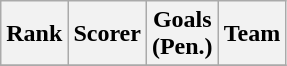<table class="wikitable">
<tr>
<th>Rank</th>
<th>Scorer</th>
<th>Goals<br>(Pen.)</th>
<th>Team</th>
</tr>
<tr>
</tr>
</table>
